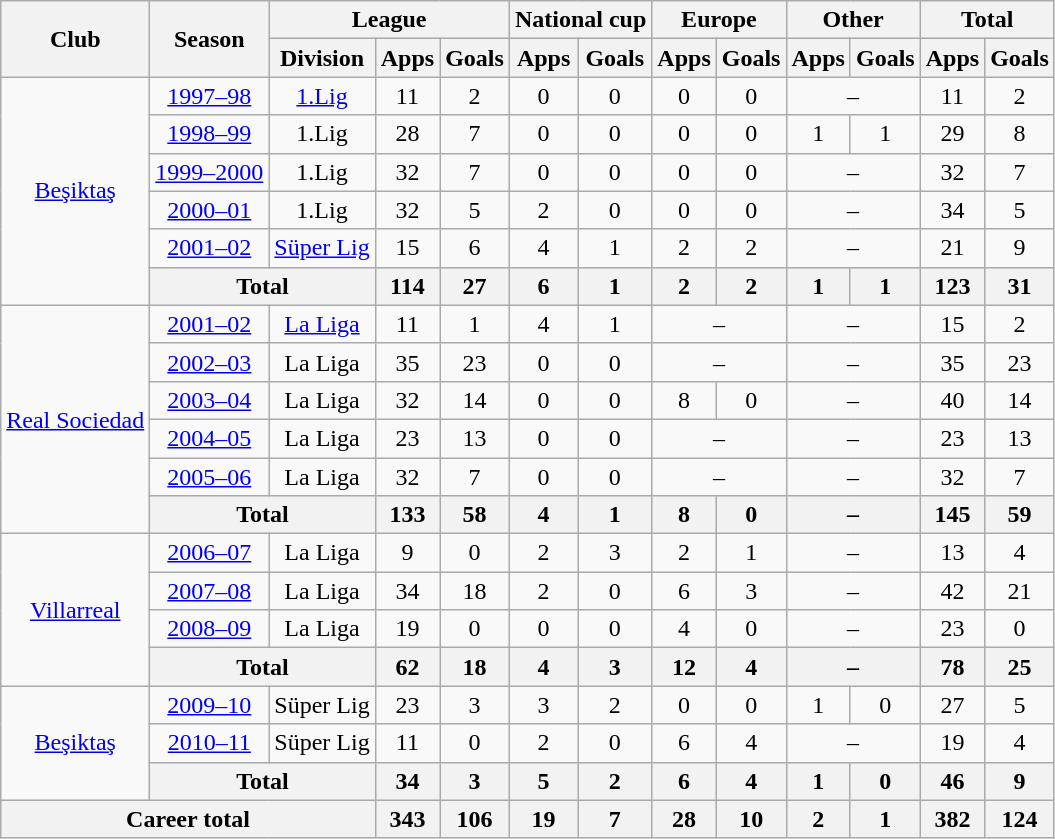<table class="wikitable" style="text-align:center">
<tr>
<th rowspan="2">Club</th>
<th rowspan="2">Season</th>
<th colspan="3">League</th>
<th colspan="2">National cup</th>
<th colspan="2">Europe</th>
<th colspan="2">Other</th>
<th colspan="2">Total</th>
</tr>
<tr>
<th>Division</th>
<th>Apps</th>
<th>Goals</th>
<th>Apps</th>
<th>Goals</th>
<th>Apps</th>
<th>Goals</th>
<th>Apps</th>
<th>Goals</th>
<th>Apps</th>
<th>Goals</th>
</tr>
<tr>
<td rowspan="6"><a href='#'>Beşiktaş</a></td>
<td><a href='#'>1997–98</a></td>
<td><a href='#'>1.Lig</a></td>
<td>11</td>
<td>2</td>
<td>0</td>
<td>0</td>
<td>0</td>
<td>0</td>
<td colspan="2">–</td>
<td>11</td>
<td>2</td>
</tr>
<tr>
<td><a href='#'>1998–99</a></td>
<td>1.Lig</td>
<td>28</td>
<td>7</td>
<td>0</td>
<td>0</td>
<td>0</td>
<td>0</td>
<td>1</td>
<td>1</td>
<td>29</td>
<td>8</td>
</tr>
<tr>
<td><a href='#'>1999–2000</a></td>
<td>1.Lig</td>
<td>32</td>
<td>7</td>
<td>0</td>
<td>0</td>
<td>0</td>
<td>0</td>
<td colspan="2">–</td>
<td>32</td>
<td>7</td>
</tr>
<tr>
<td><a href='#'>2000–01</a></td>
<td>1.Lig</td>
<td>32</td>
<td>5</td>
<td>2</td>
<td>0</td>
<td>0</td>
<td>0</td>
<td colspan="2">–</td>
<td>34</td>
<td>5</td>
</tr>
<tr>
<td><a href='#'>2001–02</a></td>
<td><a href='#'>Süper Lig</a></td>
<td>15</td>
<td>6</td>
<td>4</td>
<td>1</td>
<td>2</td>
<td>2</td>
<td colspan="2">–</td>
<td>21</td>
<td>9</td>
</tr>
<tr>
<th colspan="2">Total</th>
<th>114</th>
<th>27</th>
<th>6</th>
<th>1</th>
<th>2</th>
<th>2</th>
<th>1</th>
<th>1</th>
<th>123</th>
<th>31</th>
</tr>
<tr>
<td rowspan="6"><a href='#'>Real Sociedad</a></td>
<td><a href='#'>2001–02</a></td>
<td><a href='#'>La Liga</a></td>
<td>11</td>
<td>1</td>
<td>4</td>
<td>1</td>
<td colspan="2">–</td>
<td colspan="2">–</td>
<td>15</td>
<td>2</td>
</tr>
<tr>
<td><a href='#'>2002–03</a></td>
<td>La Liga</td>
<td>35</td>
<td>23</td>
<td>0</td>
<td>0</td>
<td colspan="2">–</td>
<td colspan="2">–</td>
<td>35</td>
<td>23</td>
</tr>
<tr>
<td><a href='#'>2003–04</a></td>
<td>La Liga</td>
<td>32</td>
<td>14</td>
<td>0</td>
<td>0</td>
<td>8</td>
<td>0</td>
<td colspan="2">–</td>
<td>40</td>
<td>14</td>
</tr>
<tr>
<td><a href='#'>2004–05</a></td>
<td>La Liga</td>
<td>23</td>
<td>13</td>
<td>0</td>
<td>0</td>
<td colspan="2">–</td>
<td colspan="2">–</td>
<td>23</td>
<td>13</td>
</tr>
<tr>
<td><a href='#'>2005–06</a></td>
<td>La Liga</td>
<td>32</td>
<td>7</td>
<td>0</td>
<td>0</td>
<td colspan="2">–</td>
<td colspan="2">–</td>
<td>32</td>
<td>7</td>
</tr>
<tr>
<th colspan="2">Total</th>
<th>133</th>
<th>58</th>
<th>4</th>
<th>1</th>
<th>8</th>
<th>0</th>
<th colspan="2">–</th>
<th>145</th>
<th>59</th>
</tr>
<tr>
<td rowspan="4"><a href='#'>Villarreal</a></td>
<td><a href='#'>2006–07</a></td>
<td>La Liga</td>
<td>9</td>
<td>0</td>
<td>2</td>
<td>3</td>
<td>2</td>
<td>1</td>
<td colspan="2">–</td>
<td>13</td>
<td>4</td>
</tr>
<tr>
<td><a href='#'>2007–08</a></td>
<td>La Liga</td>
<td>34</td>
<td>18</td>
<td>2</td>
<td>0</td>
<td>6</td>
<td>3</td>
<td colspan="2">–</td>
<td>42</td>
<td>21</td>
</tr>
<tr>
<td><a href='#'>2008–09</a></td>
<td>La Liga</td>
<td>19</td>
<td>0</td>
<td>0</td>
<td>0</td>
<td>4</td>
<td>0</td>
<td colspan="2">–</td>
<td>23</td>
<td>0</td>
</tr>
<tr>
<th colspan="2">Total</th>
<th>62</th>
<th>18</th>
<th>4</th>
<th>3</th>
<th>12</th>
<th>4</th>
<th colspan="2">–</th>
<th>78</th>
<th>25</th>
</tr>
<tr>
<td rowspan="3"><a href='#'>Beşiktaş</a></td>
<td><a href='#'>2009–10</a></td>
<td>Süper Lig</td>
<td>23</td>
<td>3</td>
<td>3</td>
<td>2</td>
<td>0</td>
<td>0</td>
<td>1</td>
<td>0</td>
<td>27</td>
<td>5</td>
</tr>
<tr>
<td><a href='#'>2010–11</a></td>
<td>Süper Lig</td>
<td>11</td>
<td>0</td>
<td>2</td>
<td>0</td>
<td>6</td>
<td>4</td>
<td colspan="2">–</td>
<td>19</td>
<td>4</td>
</tr>
<tr>
<th colspan="2">Total</th>
<th>34</th>
<th>3</th>
<th>5</th>
<th>2</th>
<th>6</th>
<th>4</th>
<th>1</th>
<th>0</th>
<th>46</th>
<th>9</th>
</tr>
<tr>
<th colspan="3">Career total</th>
<th>343</th>
<th>106</th>
<th>19</th>
<th>7</th>
<th>28</th>
<th>10</th>
<th>2</th>
<th>1</th>
<th>382</th>
<th>124</th>
</tr>
</table>
